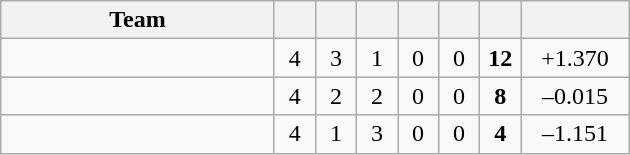<table class="wikitable" style="text-align:center">
<tr>
<th style="width:175px;">Team</th>
<th style="width:20px;"></th>
<th style="width:20px;"></th>
<th style="width:20px;"></th>
<th style="width:20px;"></th>
<th style="width:20px;"></th>
<th style="width:20px;"></th>
<th style="width:65px;"></th>
</tr>
<tr>
<td style="text-align:left"></td>
<td>4</td>
<td>3</td>
<td>1</td>
<td>0</td>
<td>0</td>
<td><strong>12</strong></td>
<td>+1.370</td>
</tr>
<tr>
<td style="text-align:left"></td>
<td>4</td>
<td>2</td>
<td>2</td>
<td>0</td>
<td>0</td>
<td><strong>8</strong></td>
<td>–0.015</td>
</tr>
<tr>
<td style="text-align:left"></td>
<td>4</td>
<td>1</td>
<td>3</td>
<td>0</td>
<td>0</td>
<td><strong>4</strong></td>
<td>–1.151</td>
</tr>
</table>
